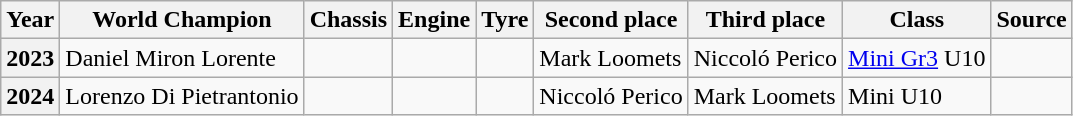<table class="wikitable">
<tr>
<th>Year</th>
<th>World Champion</th>
<th>Chassis</th>
<th>Engine</th>
<th>Tyre</th>
<th>Second place</th>
<th>Third place</th>
<th align="center">Class</th>
<th align="center">Source</th>
</tr>
<tr>
<th>2023</th>
<td> Daniel Miron Lorente</td>
<td></td>
<td></td>
<td></td>
<td> Mark Loomets</td>
<td> Niccoló Perico</td>
<td align=center><a href='#'>Mini Gr3</a> U10</td>
<td align=center></td>
</tr>
<tr>
<th>2024</th>
<td> Lorenzo Di Pietrantonio</td>
<td></td>
<td></td>
<td></td>
<td> Niccoló Perico</td>
<td> Mark Loomets</td>
<td>Mini U10</td>
<td align=center></td>
</tr>
</table>
